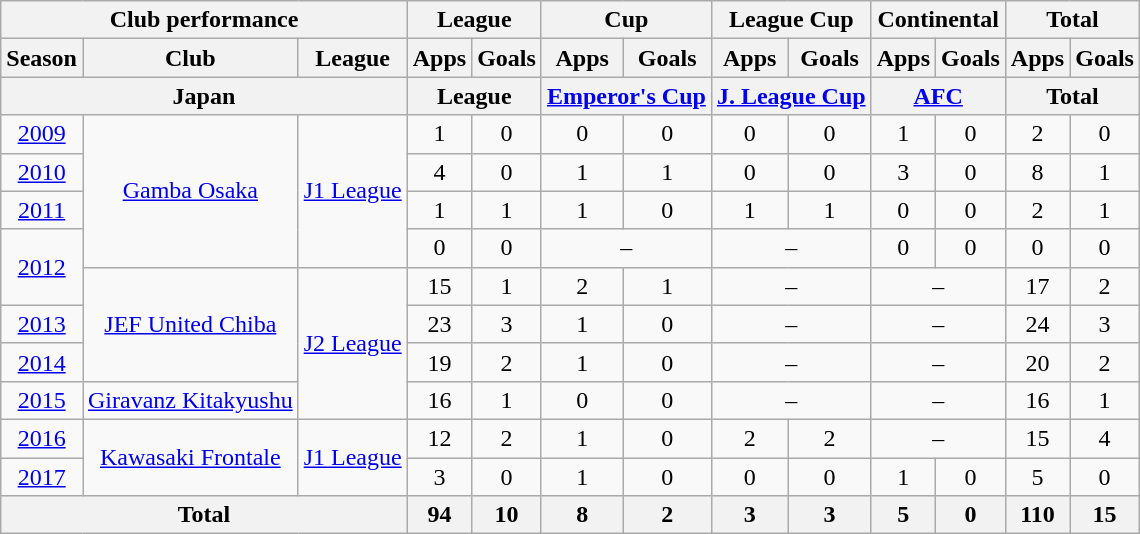<table class="wikitable" style="text-align:center;">
<tr>
<th colspan=3>Club performance</th>
<th colspan=2>League</th>
<th colspan=2>Cup</th>
<th colspan=2>League Cup</th>
<th colspan=2>Continental</th>
<th colspan=2>Total</th>
</tr>
<tr>
<th>Season</th>
<th>Club</th>
<th>League</th>
<th>Apps</th>
<th>Goals</th>
<th>Apps</th>
<th>Goals</th>
<th>Apps</th>
<th>Goals</th>
<th>Apps</th>
<th>Goals</th>
<th>Apps</th>
<th>Goals</th>
</tr>
<tr>
<th colspan=3>Japan</th>
<th colspan=2>League</th>
<th colspan=2><a href='#'>Emperor's Cup</a></th>
<th colspan=2><a href='#'>J. League Cup</a></th>
<th colspan=2><a href='#'>AFC</a></th>
<th colspan=2>Total</th>
</tr>
<tr>
<td><a href='#'>2009</a></td>
<td rowspan="4"><a href='#'>Gamba Osaka</a></td>
<td rowspan="4"><a href='#'>J1 League</a></td>
<td>1</td>
<td>0</td>
<td>0</td>
<td>0</td>
<td>0</td>
<td>0</td>
<td>1</td>
<td>0</td>
<td>2</td>
<td>0</td>
</tr>
<tr>
<td><a href='#'>2010</a></td>
<td>4</td>
<td>0</td>
<td>1</td>
<td>1</td>
<td>0</td>
<td>0</td>
<td>3</td>
<td>0</td>
<td>8</td>
<td>1</td>
</tr>
<tr>
<td><a href='#'>2011</a></td>
<td>1</td>
<td>1</td>
<td>1</td>
<td>0</td>
<td>1</td>
<td>1</td>
<td>0</td>
<td>0</td>
<td>2</td>
<td>1</td>
</tr>
<tr>
<td rowspan="2"><a href='#'>2012</a></td>
<td>0</td>
<td>0</td>
<td colspan="2">–</td>
<td colspan="2">–</td>
<td>0</td>
<td>0</td>
<td>0</td>
<td>0</td>
</tr>
<tr>
<td rowspan="3"><a href='#'>JEF United Chiba</a></td>
<td rowspan="4"><a href='#'>J2 League</a></td>
<td>15</td>
<td>1</td>
<td>2</td>
<td>1</td>
<td colspan="2">–</td>
<td colspan="2">–</td>
<td>17</td>
<td>2</td>
</tr>
<tr>
<td><a href='#'>2013</a></td>
<td>23</td>
<td>3</td>
<td>1</td>
<td>0</td>
<td colspan="2">–</td>
<td colspan="2">–</td>
<td>24</td>
<td>3</td>
</tr>
<tr>
<td><a href='#'>2014</a></td>
<td>19</td>
<td>2</td>
<td>1</td>
<td>0</td>
<td colspan="2">–</td>
<td colspan="2">–</td>
<td>20</td>
<td>2</td>
</tr>
<tr>
<td><a href='#'>2015</a></td>
<td><a href='#'>Giravanz Kitakyushu</a></td>
<td>16</td>
<td>1</td>
<td>0</td>
<td>0</td>
<td colspan="2">–</td>
<td colspan="2">–</td>
<td>16</td>
<td>1</td>
</tr>
<tr>
<td><a href='#'>2016</a></td>
<td rowspan="2"><a href='#'>Kawasaki Frontale</a></td>
<td rowspan="2"><a href='#'>J1 League</a></td>
<td>12</td>
<td>2</td>
<td>1</td>
<td>0</td>
<td>2</td>
<td>2</td>
<td colspan="2">–</td>
<td>15</td>
<td>4</td>
</tr>
<tr>
<td><a href='#'>2017</a></td>
<td>3</td>
<td>0</td>
<td>1</td>
<td>0</td>
<td>0</td>
<td>0</td>
<td>1</td>
<td>0</td>
<td>5</td>
<td>0</td>
</tr>
<tr>
<th colspan=3>Total</th>
<th>94</th>
<th>10</th>
<th>8</th>
<th>2</th>
<th>3</th>
<th>3</th>
<th>5</th>
<th>0</th>
<th>110</th>
<th>15</th>
</tr>
</table>
